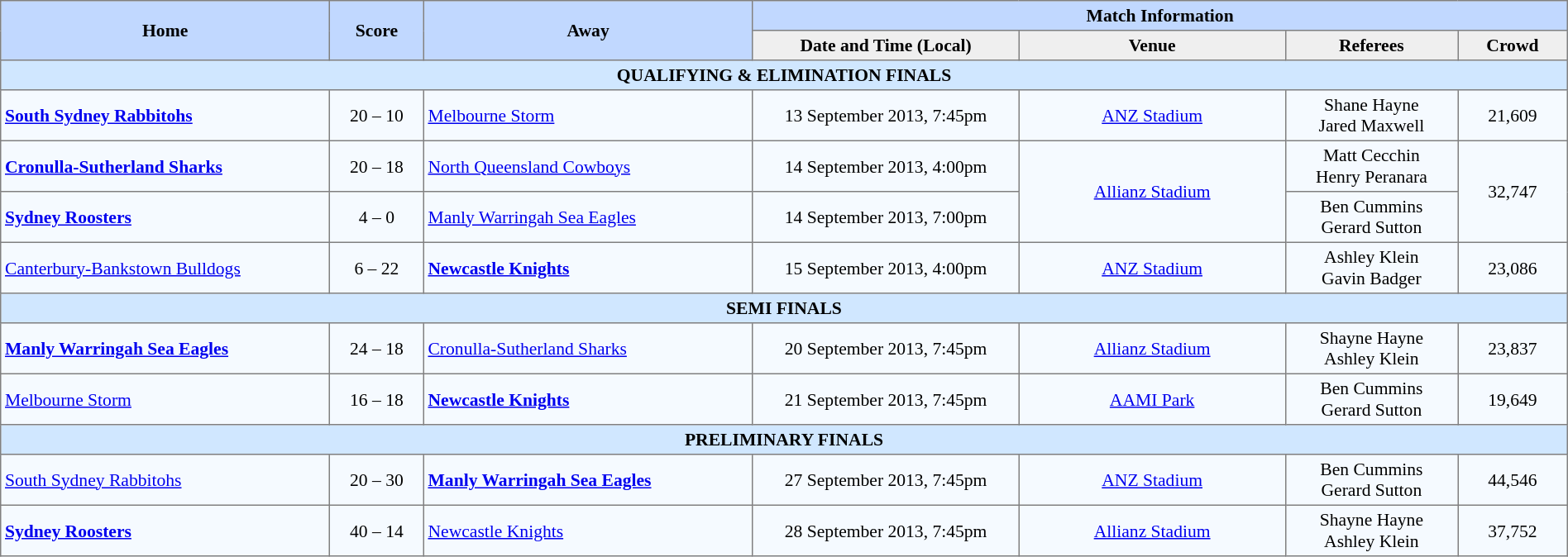<table border="1" cellpadding="3" cellspacing="0" style="border-collapse:collapse; font-size:90%; text-align:center; width:100%;">
<tr style="background:#c1d8ff;">
<th rowspan="2" style="width:21%;">Home</th>
<th rowspan="2" style="width:6%;">Score</th>
<th rowspan="2" style="width:21%;">Away</th>
<th colspan=6>Match Information</th>
</tr>
<tr style="background:#efefef;">
<th width=17%>Date and Time (Local)</th>
<th width=17%>Venue</th>
<th width=11%>Referees</th>
<th width=7%>Crowd</th>
</tr>
<tr style="background:#d0e7ff;">
<td colspan=7><strong>QUALIFYING & ELIMINATION FINALS</strong></td>
</tr>
<tr style="background:#f5faff;">
<td align=left><strong> <a href='#'>South Sydney Rabbitohs</a></strong></td>
<td>20 – 10</td>
<td align=left> <a href='#'>Melbourne Storm</a></td>
<td>13 September 2013, 7:45pm</td>
<td><a href='#'>ANZ Stadium</a></td>
<td>Shane Hayne<br>Jared Maxwell</td>
<td>21,609</td>
</tr>
<tr style="background:#f5faff;">
<td align=left> <strong><a href='#'>Cronulla-Sutherland Sharks</a></strong></td>
<td>20 – 18</td>
<td align=left> <a href='#'>North Queensland Cowboys</a></td>
<td>14 September 2013, 4:00pm</td>
<td rowspan = "2"><a href='#'>Allianz Stadium</a></td>
<td>Matt Cecchin<br>Henry Peranara</td>
<td rowspan = "2">32,747</td>
</tr>
<tr style="background:#f5faff;">
<td align=left> <strong><a href='#'>Sydney Roosters</a></strong></td>
<td>4 – 0</td>
<td align=left> <a href='#'>Manly Warringah Sea Eagles</a></td>
<td>14 September 2013, 7:00pm</td>
<td>Ben Cummins<br>Gerard Sutton</td>
</tr>
<tr style="background:#f5faff;">
<td align=left> <a href='#'>Canterbury-Bankstown Bulldogs</a></td>
<td>6 – 22</td>
<td align=left> <strong><a href='#'>Newcastle Knights</a></strong></td>
<td>15 September 2013, 4:00pm</td>
<td><a href='#'>ANZ Stadium</a></td>
<td>Ashley Klein<br>Gavin Badger</td>
<td>23,086</td>
</tr>
<tr style="background:#d0e7ff;">
<td colspan=7><strong>SEMI FINALS</strong></td>
</tr>
<tr style="background:#f5faff;">
<td align=left> <strong><a href='#'>Manly Warringah Sea Eagles</a></strong></td>
<td>24 – 18</td>
<td align=left> <a href='#'>Cronulla-Sutherland Sharks</a></td>
<td>20 September 2013, 7:45pm</td>
<td><a href='#'>Allianz Stadium</a></td>
<td>Shayne Hayne<br>Ashley Klein</td>
<td>23,837</td>
</tr>
<tr style="background:#f5faff;">
<td align=left> <a href='#'>Melbourne Storm</a></td>
<td>16 – 18</td>
<td align=left> <strong><a href='#'>Newcastle Knights</a></strong></td>
<td>21 September 2013, 7:45pm</td>
<td><a href='#'>AAMI Park</a></td>
<td>Ben Cummins<br>Gerard Sutton</td>
<td>19,649</td>
</tr>
<tr style="background:#d0e7ff;">
<td colspan=7><strong>PRELIMINARY FINALS</strong></td>
</tr>
<tr style="background:#f5faff;">
<td align=left> <a href='#'>South Sydney Rabbitohs</a></td>
<td>20 – 30</td>
<td align=left> <strong><a href='#'>Manly Warringah Sea Eagles</a></strong></td>
<td>27 September 2013, 7:45pm</td>
<td><a href='#'>ANZ Stadium</a></td>
<td>Ben Cummins<br>Gerard Sutton</td>
<td>44,546</td>
</tr>
<tr style="background:#f5faff;">
<td align=left> <strong><a href='#'>Sydney Roosters</a></strong></td>
<td>40 – 14</td>
<td align=left> <a href='#'>Newcastle Knights</a></td>
<td>28 September 2013, 7:45pm</td>
<td><a href='#'>Allianz Stadium</a></td>
<td>Shayne Hayne<br>Ashley Klein</td>
<td>37,752</td>
</tr>
</table>
